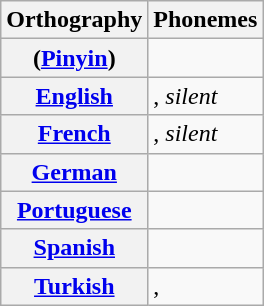<table class="wikitable mw-collapsible">
<tr>
<th>Orthography</th>
<th>Phonemes</th>
</tr>
<tr>
<th> (<a href='#'>Pinyin</a>)</th>
<td></td>
</tr>
<tr>
<th><a href='#'>English</a></th>
<td>, <em>silent</em></td>
</tr>
<tr>
<th><a href='#'>French</a></th>
<td>, <em>silent</em></td>
</tr>
<tr>
<th><a href='#'>German</a></th>
<td></td>
</tr>
<tr>
<th><a href='#'>Portuguese</a></th>
<td></td>
</tr>
<tr>
<th><a href='#'>Spanish</a></th>
<td></td>
</tr>
<tr>
<th><a href='#'>Turkish</a></th>
<td>, </td>
</tr>
</table>
